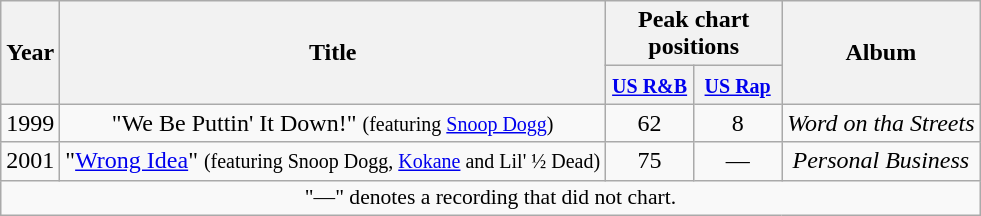<table class="wikitable plainrowheaders" style="text-align:center;">
<tr>
<th rowspan="2">Year</th>
<th rowspan="2">Title</th>
<th colspan="2" width="110">Peak chart positions</th>
<th rowspan="2">Album</th>
</tr>
<tr>
<th style="text-align:center; width:45px;"><small><a href='#'>US R&B</a></small></th>
<th style="text-align:center; width:45px;"><small><a href='#'>US Rap</a></small></th>
</tr>
<tr>
<td>1999</td>
<td>"We Be Puttin' It Down!" <small>(featuring <a href='#'>Snoop Dogg</a>)</small></td>
<td>62</td>
<td>8</td>
<td><em>Word on tha Streets</em></td>
</tr>
<tr>
<td>2001</td>
<td>"<a href='#'>Wrong Idea</a>" <small>(featuring Snoop Dogg, <a href='#'>Kokane</a> and Lil' ½ Dead)</small></td>
<td>75</td>
<td>—</td>
<td><em>Personal Business</em></td>
</tr>
<tr>
<td colspan="5" style="font-size:90%">"—" denotes a recording that did not chart.</td>
</tr>
</table>
